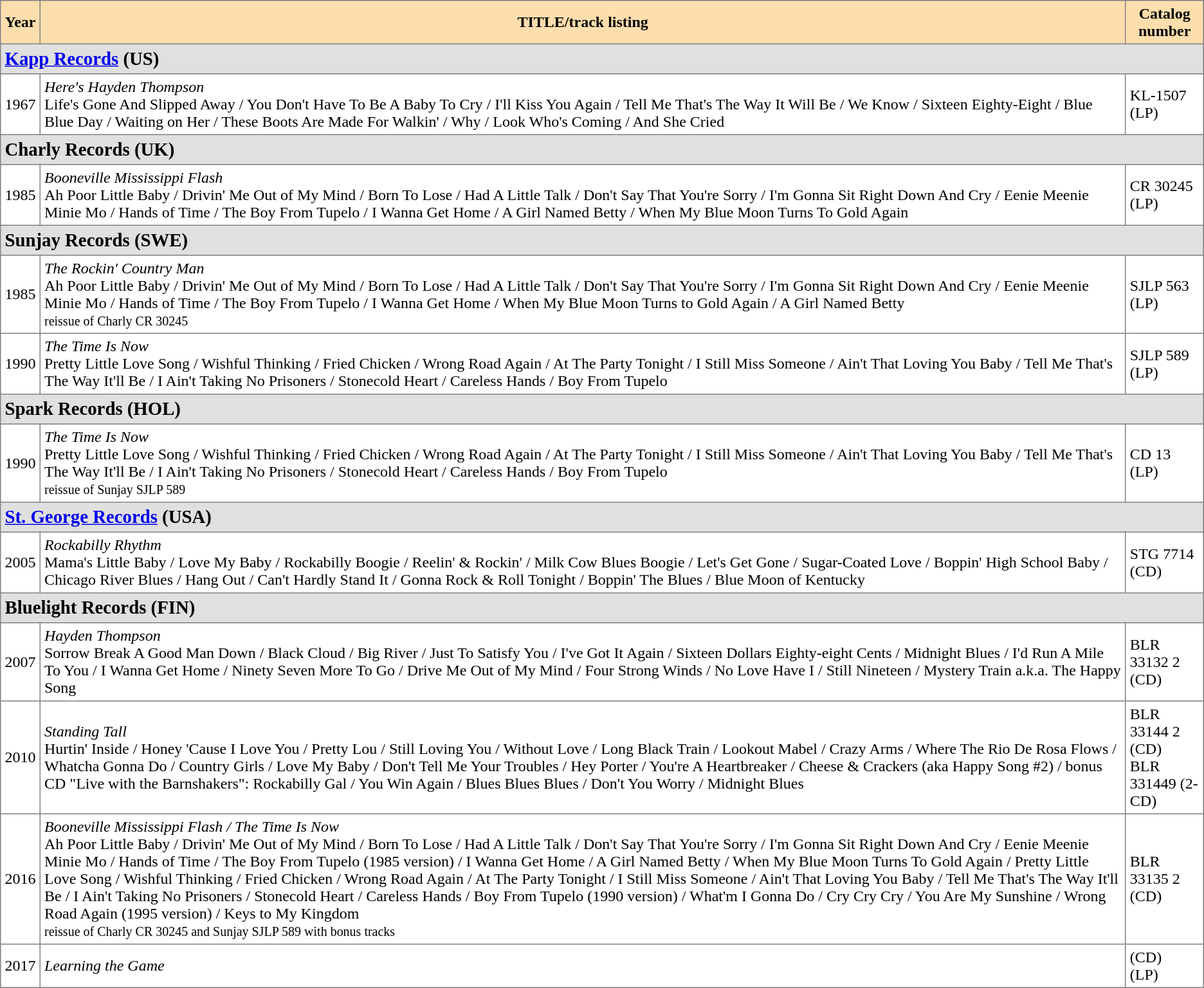<table border="2" cellspacing="0" cellpadding="4" rules="all"  style="margin:1em 1em 1em 0; border-style:solid; border-width:1px; border-collapse:collapse; empty-cells:show;  ">
<tr bgcolor='#FFDEAD'>
<th>Year</th>
<th>TITLE/track listing</th>
<th>Catalog number</th>
</tr>
<tr --->
<td bgcolor='#E0E0E0' colspan='4' align='left'><big><strong><a href='#'>Kapp Records</a> (US)</strong></big></td>
</tr>
<tr --->
<td>1967</td>
<td><em>Here's Hayden Thompson</em><br>Life's Gone And Slipped Away / You Don't Have To Be A Baby To Cry / I'll Kiss You Again / Tell Me That's The Way It Will Be / We Know / Sixteen Eighty-Eight / Blue Blue Day / Waiting on Her / These Boots Are Made For Walkin' / Why / Look Who's Coming / And She Cried</td>
<td>KL-1507 (LP)</td>
</tr>
<tr --->
<td bgcolor='#E0E0E0' colspan='4' align='left'><big><strong>Charly Records (UK)</strong></big></td>
</tr>
<tr --->
<td>1985</td>
<td><em>Booneville Mississippi Flash</em><br>Ah Poor Little Baby / Drivin' Me Out of My Mind / Born To Lose / Had A Little Talk / Don't Say That You're Sorry / I'm Gonna Sit Right Down And Cry / Eenie Meenie Minie Mo / Hands of Time / The Boy From Tupelo / I Wanna Get Home / A Girl Named Betty / When My Blue Moon Turns To Gold Again</td>
<td>CR 30245 (LP)</td>
</tr>
<tr --->
<td bgcolor='#E0E0E0' colspan='4' align='left'><big><strong>Sunjay Records (SWE)</strong></big></td>
</tr>
<tr --->
<td>1985</td>
<td><em>The Rockin' Country Man</em><br>Ah Poor Little Baby / Drivin' Me Out of My Mind / Born To Lose / Had A Little Talk / Don't Say That You're Sorry / I'm Gonna Sit Right Down And Cry / Eenie Meenie Minie Mo / Hands of Time / The Boy From Tupelo / I Wanna Get Home / When My Blue Moon Turns to Gold Again / A Girl Named Betty<small><br>reissue of Charly CR 30245</small></td>
<td>SJLP 563 (LP)</td>
</tr>
<tr --->
<td>1990</td>
<td><em>The Time Is Now</em><br>Pretty Little Love Song / Wishful Thinking / Fried Chicken / Wrong Road Again / At The Party Tonight / I Still Miss Someone / Ain't That Loving You Baby / Tell Me That's The Way It'll Be / I Ain't Taking No Prisoners / Stonecold Heart / Careless Hands / Boy From Tupelo</td>
<td>SJLP 589 (LP)</td>
</tr>
<tr --->
<td bgcolor='#E0E0E0' colspan='4' align='left'><big><strong>Spark Records (HOL)</strong></big></td>
</tr>
<tr --->
<td>1990</td>
<td><em>The Time Is Now</em><br>Pretty Little Love Song / Wishful Thinking / Fried Chicken / Wrong Road Again / At The Party Tonight / I Still Miss Someone / Ain't That Loving You Baby / Tell Me That's The Way It'll Be / I Ain't Taking No Prisoners / Stonecold Heart / Careless Hands / Boy From Tupelo<small><br>reissue of Sunjay SJLP 589</small></td>
<td>CD 13 (LP)</td>
</tr>
<tr --->
<td bgcolor='#E0E0E0' colspan='4' align='left'><big><strong><a href='#'>St. George Records</a> (USA)</strong></big></td>
</tr>
<tr --->
<td>2005</td>
<td><em>Rockabilly Rhythm</em><br>Mama's Little Baby / Love My Baby / Rockabilly Boogie / Reelin' & Rockin' / Milk Cow Blues Boogie / Let's Get Gone / Sugar-Coated Love / Boppin' High School Baby / Chicago River Blues / Hang Out / Can't Hardly Stand It / Gonna Rock & Roll Tonight / Boppin' The Blues / Blue Moon of Kentucky</td>
<td>STG 7714 (CD)</td>
</tr>
<tr --->
<td bgcolor='#E0E0E0' colspan='4' align='left'><big><strong>Bluelight Records (FIN)</strong></big></td>
</tr>
<tr --->
<td>2007</td>
<td><em>Hayden Thompson</em><br>Sorrow Break A Good Man Down / Black Cloud / Big River / Just To Satisfy You / I've Got It Again / Sixteen Dollars Eighty-eight Cents / Midnight Blues / I'd Run A Mile To You / I Wanna Get Home / Ninety Seven More To Go / Drive Me Out of My Mind / Four Strong Winds / No Love Have I / Still Nineteen / Mystery Train a.k.a. The Happy Song</td>
<td>BLR 33132 2 (CD)</td>
</tr>
<tr --->
<td>2010</td>
<td><em>Standing Tall</em><br>Hurtin' Inside / Honey 'Cause I Love You / Pretty Lou / Still Loving You / Without Love / Long Black Train / Lookout Mabel / Crazy Arms / Where The Rio De Rosa Flows / Whatcha Gonna Do / Country Girls / Love My Baby / Don't Tell Me Your Troubles / Hey Porter / You're A Heartbreaker / Cheese & Crackers (aka Happy Song #2) / bonus CD "Live with the Barnshakers": Rockabilly Gal / You Win Again / Blues Blues Blues / Don't You Worry / Midnight Blues</td>
<td>BLR 33144 2 (CD)<br>BLR 331449 (2-CD)</td>
</tr>
<tr --->
<td>2016</td>
<td><em>Booneville Mississippi Flash / The Time Is Now</em><br>Ah Poor Little Baby / Drivin' Me Out of My Mind / Born To Lose / Had A Little Talk / Don't Say That You're Sorry / I'm Gonna Sit Right Down And Cry / Eenie Meenie Minie Mo / Hands of Time / The Boy From Tupelo (1985 version) / I Wanna Get Home / A Girl Named Betty / When My Blue Moon Turns To Gold Again / Pretty Little Love Song / Wishful Thinking / Fried Chicken / Wrong Road Again / At The Party Tonight / I Still Miss Someone / Ain't That Loving You Baby / Tell Me That's The Way It'll Be / I Ain't Taking No Prisoners / Stonecold Heart / Careless Hands / Boy From Tupelo (1990 version) / What'm I Gonna Do / Cry Cry Cry / You Are My Sunshine / Wrong Road Again (1995 version) / Keys to My Kingdom<small><br>reissue of Charly CR 30245 and Sunjay SJLP 589 with bonus tracks</small></td>
<td>BLR 33135 2 (CD)</td>
</tr>
<tr --->
<td>2017</td>
<td><em>Learning the Game</em></td>
<td>(CD)<br>(LP)</td>
</tr>
</table>
